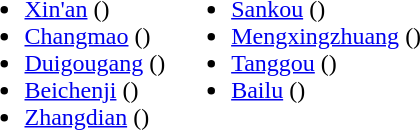<table>
<tr>
<td valign="top"><br><ul><li><a href='#'>Xin'an</a> ()</li><li><a href='#'>Changmao</a> ()</li><li><a href='#'>Duigougang</a> ()</li><li><a href='#'>Beichenji</a> ()</li><li><a href='#'>Zhangdian</a> ()</li></ul></td>
<td valign="top"><br><ul><li><a href='#'>Sankou</a> ()</li><li><a href='#'>Mengxingzhuang</a> ()</li><li><a href='#'>Tanggou</a> ()</li><li><a href='#'>Bailu</a> ()</li></ul></td>
</tr>
</table>
